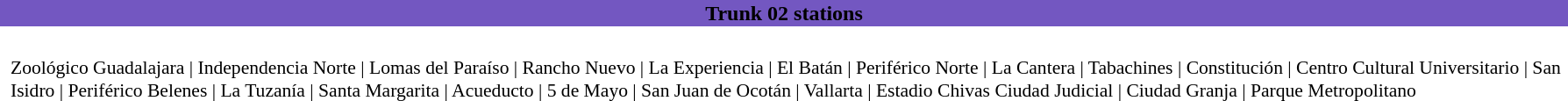<table style="margin: 0 2em 0 2em;" align="center">
<tr>
<th style="background:#7357C1" width="100%" align="center"><span><strong>Trunk 02 stations</strong></span></th>
<th></th>
</tr>
<tr>
<td style="font-size: 90%;" align="center"><br><table>
<tr>
<th></th>
<td Barranca de Huentitán>Zoológico Guadalajara | Independencia Norte  | Lomas del Paraíso | Rancho Nuevo | La Experiencia | El Batán | Periférico Norte  | La Cantera | Tabachines | Constitución | Centro Cultural Universitario | San Isidro | Periférico Belenes  | La Tuzanía | Santa Margarita | Acueducto | 5 de Mayo | San Juan de Ocotán | Vallarta | Estadio Chivas Ciudad Judicial | Ciudad Granja | Parque Metropolitano</td>
</tr>
<tr>
</tr>
</table>
</td>
</tr>
</table>
